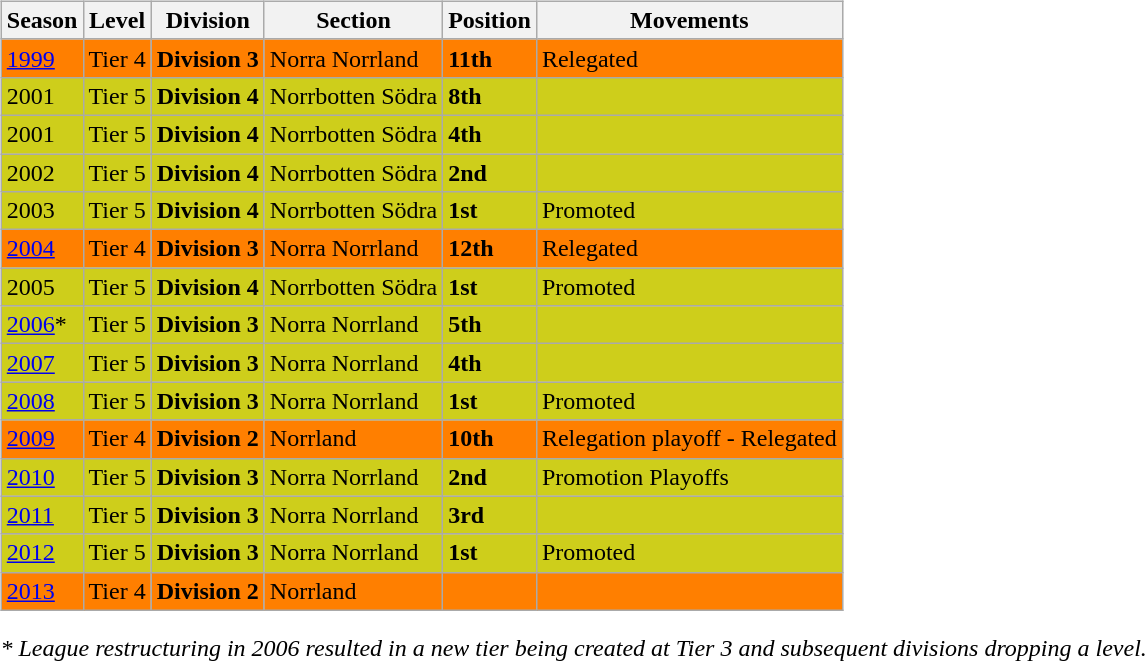<table>
<tr>
<td valign="top" width=0%><br><table class="wikitable">
<tr style="background:#f0f6fa;">
<th><strong>Season</strong></th>
<th><strong>Level</strong></th>
<th><strong>Division</strong></th>
<th><strong>Section</strong></th>
<th><strong>Position</strong></th>
<th><strong>Movements</strong></th>
</tr>
<tr>
<td style="background:#FF7F00;"><a href='#'>1999</a></td>
<td style="background:#FF7F00;">Tier 4</td>
<td style="background:#FF7F00;"><strong>Division 3</strong></td>
<td style="background:#FF7F00;">Norra Norrland</td>
<td style="background:#FF7F00;"><strong>11th</strong></td>
<td style="background:#FF7F00;">Relegated</td>
</tr>
<tr>
<td style="background:#CECE1B;">2001</td>
<td style="background:#CECE1B;">Tier 5</td>
<td style="background:#CECE1B;"><strong>Division 4</strong></td>
<td style="background:#CECE1B;">Norrbotten Södra</td>
<td style="background:#CECE1B;"><strong>8th</strong></td>
<td style="background:#CECE1B;"></td>
</tr>
<tr>
<td style="background:#CECE1B;">2001</td>
<td style="background:#CECE1B;">Tier 5</td>
<td style="background:#CECE1B;"><strong>Division 4</strong></td>
<td style="background:#CECE1B;">Norrbotten Södra</td>
<td style="background:#CECE1B;"><strong>4th</strong></td>
<td style="background:#CECE1B;"></td>
</tr>
<tr>
<td style="background:#CECE1B;">2002</td>
<td style="background:#CECE1B;">Tier 5</td>
<td style="background:#CECE1B;"><strong>Division 4</strong></td>
<td style="background:#CECE1B;">Norrbotten Södra</td>
<td style="background:#CECE1B;"><strong>2nd</strong></td>
<td style="background:#CECE1B;"></td>
</tr>
<tr>
<td style="background:#CECE1B;">2003</td>
<td style="background:#CECE1B;">Tier 5</td>
<td style="background:#CECE1B;"><strong>Division 4</strong></td>
<td style="background:#CECE1B;">Norrbotten Södra</td>
<td style="background:#CECE1B;"><strong>1st</strong></td>
<td style="background:#CECE1B;">Promoted</td>
</tr>
<tr>
<td style="background:#FF7F00;"><a href='#'>2004</a></td>
<td style="background:#FF7F00;">Tier 4</td>
<td style="background:#FF7F00;"><strong>Division 3</strong></td>
<td style="background:#FF7F00;">Norra Norrland</td>
<td style="background:#FF7F00;"><strong>12th</strong></td>
<td style="background:#FF7F00;">Relegated</td>
</tr>
<tr>
<td style="background:#CECE1B;">2005</td>
<td style="background:#CECE1B;">Tier 5</td>
<td style="background:#CECE1B;"><strong>Division 4</strong></td>
<td style="background:#CECE1B;">Norrbotten Södra</td>
<td style="background:#CECE1B;"><strong>1st</strong></td>
<td style="background:#CECE1B;">Promoted</td>
</tr>
<tr>
<td style="background:#CECE1B;"><a href='#'>2006</a>*</td>
<td style="background:#CECE1B;">Tier 5</td>
<td style="background:#CECE1B;"><strong>Division 3</strong></td>
<td style="background:#CECE1B;">Norra Norrland</td>
<td style="background:#CECE1B;"><strong>5th</strong></td>
<td style="background:#CECE1B;"></td>
</tr>
<tr>
<td style="background:#CECE1B;"><a href='#'>2007</a></td>
<td style="background:#CECE1B;">Tier 5</td>
<td style="background:#CECE1B;"><strong>Division 3</strong></td>
<td style="background:#CECE1B;">Norra Norrland</td>
<td style="background:#CECE1B;"><strong>4th</strong></td>
<td style="background:#CECE1B;"></td>
</tr>
<tr>
<td style="background:#CECE1B;"><a href='#'>2008</a></td>
<td style="background:#CECE1B;">Tier 5</td>
<td style="background:#CECE1B;"><strong>Division 3</strong></td>
<td style="background:#CECE1B;">Norra Norrland</td>
<td style="background:#CECE1B;"><strong>1st</strong></td>
<td style="background:#CECE1B;">Promoted</td>
</tr>
<tr>
<td style="background:#FF7F00;"><a href='#'>2009</a></td>
<td style="background:#FF7F00;">Tier 4</td>
<td style="background:#FF7F00;"><strong>Division 2</strong></td>
<td style="background:#FF7F00;">Norrland</td>
<td style="background:#FF7F00;"><strong>10th</strong></td>
<td style="background:#FF7F00;">Relegation playoff - Relegated</td>
</tr>
<tr>
<td style="background:#CECE1B;"><a href='#'>2010</a></td>
<td style="background:#CECE1B;">Tier 5</td>
<td style="background:#CECE1B;"><strong>Division 3</strong></td>
<td style="background:#CECE1B;">Norra Norrland</td>
<td style="background:#CECE1B;"><strong>2nd</strong></td>
<td style="background:#CECE1B;">Promotion Playoffs</td>
</tr>
<tr>
<td style="background:#CECE1B;"><a href='#'>2011</a></td>
<td style="background:#CECE1B;">Tier 5</td>
<td style="background:#CECE1B;"><strong>Division 3</strong></td>
<td style="background:#CECE1B;">Norra Norrland</td>
<td style="background:#CECE1B;"><strong>3rd</strong></td>
<td style="background:#CECE1B;"></td>
</tr>
<tr>
<td style="background:#CECE1B;"><a href='#'>2012</a></td>
<td style="background:#CECE1B;">Tier 5</td>
<td style="background:#CECE1B;"><strong>Division 3</strong></td>
<td style="background:#CECE1B;">Norra Norrland</td>
<td style="background:#CECE1B;"><strong>1st</strong></td>
<td style="background:#CECE1B;">Promoted</td>
</tr>
<tr>
<td style="background:#FF7F00;"><a href='#'>2013</a></td>
<td style="background:#FF7F00;">Tier 4</td>
<td style="background:#FF7F00;"><strong>Division 2</strong></td>
<td style="background:#FF7F00;">Norrland</td>
<td style="background:#FF7F00;"></td>
<td style="background:#FF7F00;"></td>
</tr>
</table>
<em>* League restructuring in 2006 resulted in a new tier being created at Tier 3 and subsequent divisions dropping a level.</em> </td>
</tr>
</table>
